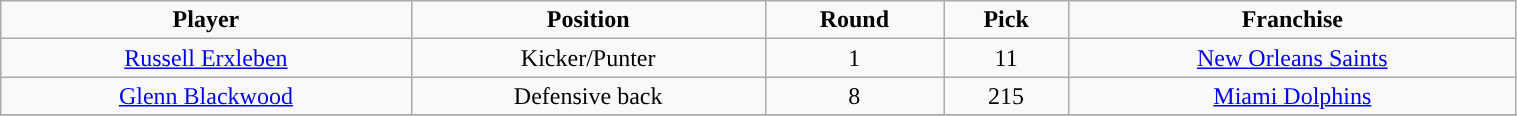<table class="wikitable" width="80%">
<tr align="center">
<td><strong>Player</strong></td>
<td><strong>Position</strong></td>
<td><strong>Round</strong></td>
<td><strong>Pick</strong></td>
<td><strong>Franchise</strong></td>
</tr>
<tr align="center" bgcolor="">
<td><a href='#'>Russell Erxleben</a></td>
<td>Kicker/Punter</td>
<td>1</td>
<td>11</td>
<td><a href='#'>New Orleans Saints</a></td>
</tr>
<tr align="center" bgcolor="">
<td><a href='#'>Glenn Blackwood</a></td>
<td>Defensive back</td>
<td>8</td>
<td>215</td>
<td><a href='#'>Miami Dolphins</a></td>
</tr>
<tr align="center" bgcolor="">
</tr>
</table>
